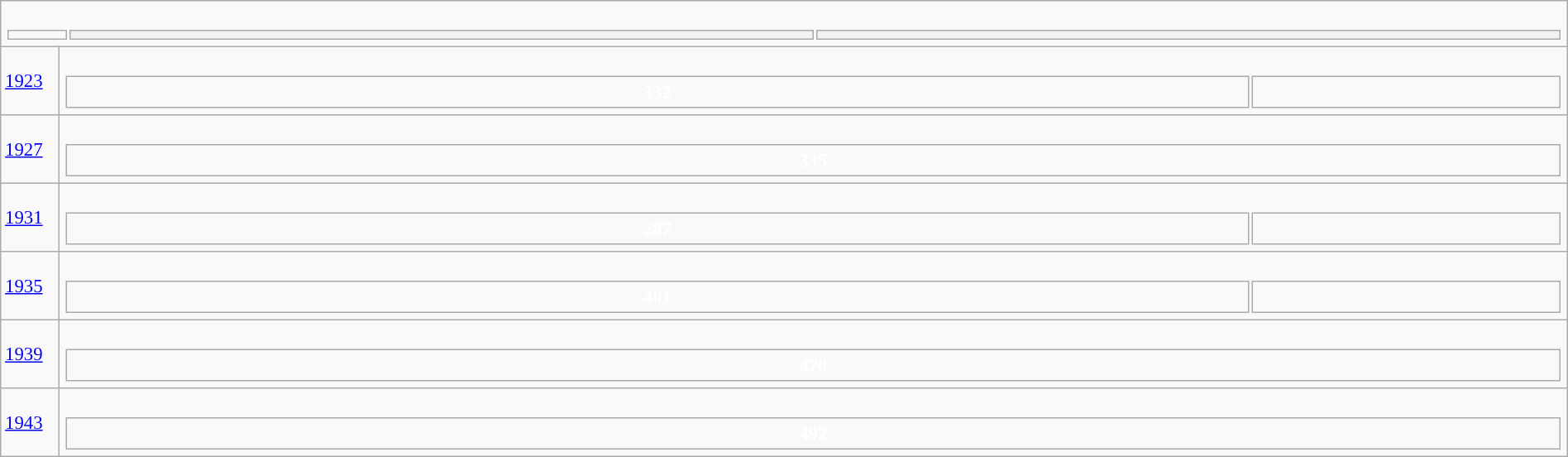<table class="wikitable" width="100%" style="border:solid #000000 1px;font-size:95%;">
<tr>
<td colspan="2"><br><table width="100%" style="font-size:90%;">
<tr>
<td width="40"></td>
<th></th>
<th></th>
</tr>
</table>
</td>
</tr>
<tr>
<td width="40"><a href='#'>1923</a></td>
<td><br><table style="width:100%; text-align:center; font-weight:bold; color:white;">
<tr>
<td style="background-color: ">332</td>
<td style="background-color: "></td>
</tr>
</table>
</td>
</tr>
<tr>
<td><a href='#'>1927</a></td>
<td><br><table style="width:100%; text-align:center; font-weight:bold; color:white;">
<tr>
<td style="background-color: ">335</td>
</tr>
</table>
</td>
</tr>
<tr>
<td><a href='#'>1931</a></td>
<td><br><table style="width:100%; text-align:center; font-weight:bold; color:white;">
<tr>
<td style="background-color: ">287</td>
<td style="background-color: "></td>
</tr>
</table>
</td>
</tr>
<tr>
<td><a href='#'>1935</a></td>
<td><br><table style="width:100%; text-align:center; font-weight:bold; color:white;">
<tr>
<td style="background-color: ">401</td>
<td style="background-color: "></td>
</tr>
</table>
</td>
</tr>
<tr>
<td><a href='#'>1939</a></td>
<td><br><table style="width:100%; text-align:center; font-weight:bold; color:white;">
<tr>
<td style="background-color: ">470</td>
</tr>
</table>
</td>
</tr>
<tr>
<td><a href='#'>1943</a></td>
<td><br><table style="width:100%; text-align:center; font-weight:bold; color:white;">
<tr>
<td style="background-color: ">492</td>
</tr>
</table>
</td>
</tr>
</table>
